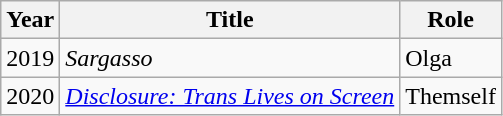<table class="wikitable sortable">
<tr>
<th>Year</th>
<th>Title</th>
<th>Role</th>
</tr>
<tr>
<td>2019</td>
<td><em>Sargasso</em></td>
<td>Olga</td>
</tr>
<tr>
<td>2020</td>
<td><em><a href='#'>Disclosure: Trans Lives on Screen</a></em></td>
<td>Themself</td>
</tr>
</table>
